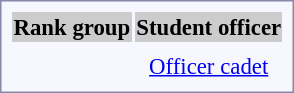<table style="border:1px solid #8888aa; background-color:#f7f8ff; padding:5px; font-size:95%; margin: 0px 12px 12px 0px; text-align:center;">
<tr bgcolor="#CCCCCC">
<th>Rank group</th>
<th>Student officer</th>
</tr>
<tr>
<td rowspan=2></td>
<td></td>
</tr>
<tr>
<td><a href='#'>Officer cadet</a></td>
</tr>
</table>
